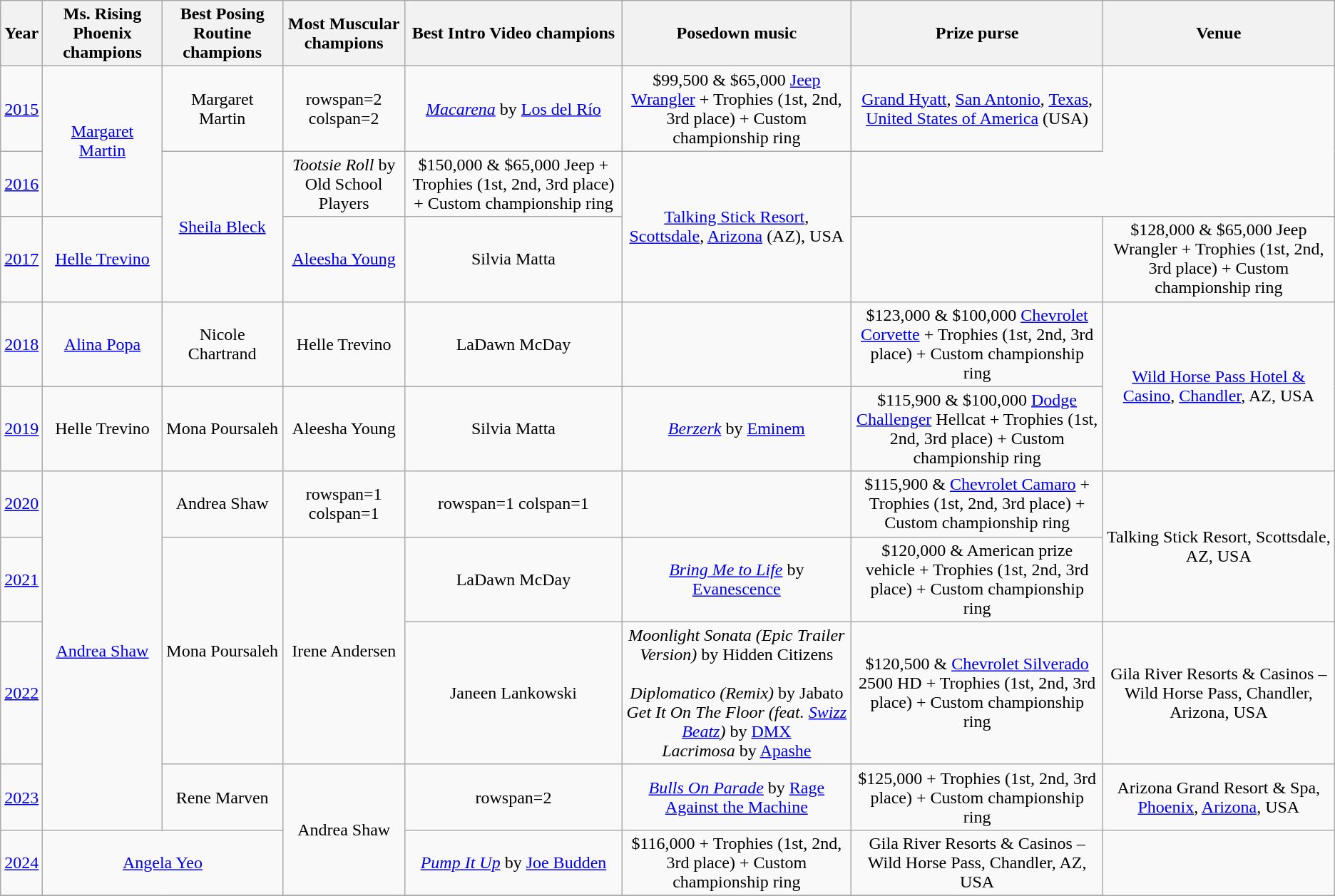<table class="wikitable sortable sticky-header" style="text-align:center">
<tr>
<th>Year</th>
<th>Ms. Rising Phoenix champions</th>
<th>Best Posing Routine champions</th>
<th>Most Muscular champions</th>
<th>Best Intro Video champions</th>
<th>Posedown music</th>
<th>Prize purse</th>
<th>Venue</th>
</tr>
<tr>
<td><a href='#'>2015</a></td>
<td rowspan=2 colspan=1> <a href='#'>Margaret Martin</a></td>
<td> Margaret Martin</td>
<td>rowspan=2 colspan=2 </td>
<td><em><a href='#'>Macarena</a></em> by <a href='#'>Los del Río</a></td>
<td>$99,500 & $65,000 <a href='#'>Jeep Wrangler</a> + Trophies (1st, 2nd, 3rd place) + Custom championship ring</td>
<td><a href='#'>Grand Hyatt</a>, <a href='#'>San Antonio</a>, <a href='#'>Texas</a>, <a href='#'>United States of America</a> (USA)</td>
</tr>
<tr>
<td><a href='#'>2016</a></td>
<td rowspan=2 colspan=1> <a href='#'>Sheila Bleck</a></td>
<td><em>Tootsie Roll</em> by Old School Players</td>
<td>$150,000 & $65,000 Jeep + Trophies (1st, 2nd, 3rd place) + Custom championship ring</td>
<td rowspan=2 colspan=1><a href='#'>Talking Stick Resort</a>, <a href='#'>Scottsdale</a>, <a href='#'>Arizona</a>  (AZ), USA</td>
</tr>
<tr>
<td><a href='#'>2017</a></td>
<td> <a href='#'>Helle Trevino</a></td>
<td> <a href='#'>Aleesha Young</a></td>
<td> Silvia Matta</td>
<td></td>
<td>$128,000 & $65,000 Jeep Wrangler + Trophies (1st, 2nd, 3rd place) + Custom championship ring</td>
</tr>
<tr>
<td><a href='#'>2018</a></td>
<td> <a href='#'>Alina Popa</a></td>
<td> Nicole Chartrand</td>
<td> Helle Trevino</td>
<td> LaDawn McDay</td>
<td></td>
<td>$123,000 & $100,000 <a href='#'>Chevrolet Corvette</a> + Trophies (1st, 2nd, 3rd place) + Custom championship ring</td>
<td rowspan=2 colspan=1><a href='#'>Wild Horse Pass Hotel & Casino</a>, <a href='#'>Chandler</a>, AZ, USA</td>
</tr>
<tr>
<td><a href='#'>2019</a></td>
<td> Helle Trevino</td>
<td> Mona Poursaleh</td>
<td> Aleesha Young</td>
<td> Silvia Matta</td>
<td><em><a href='#'>Berzerk</a></em> by <a href='#'>Eminem</a></td>
<td>$115,900 & $100,000 <a href='#'>Dodge Challenger</a> Hellcat + Trophies (1st, 2nd, 3rd place) + Custom championship ring</td>
</tr>
<tr>
<td><a href='#'>2020</a></td>
<td rowspan=4 colspan=1> <a href='#'>Andrea Shaw</a></td>
<td> Andrea Shaw</td>
<td>rowspan=1 colspan=1 </td>
<td>rowspan=1 colspan=1 </td>
<td></td>
<td>$115,900 & <a href='#'>Chevrolet Camaro</a> + Trophies (1st, 2nd, 3rd place) + Custom championship ring</td>
<td rowspan=2 colspan=1>Talking Stick Resort, Scottsdale, AZ, USA</td>
</tr>
<tr>
<td><a href='#'>2021</a></td>
<td rowspan=2 colspan=1> Mona Poursaleh</td>
<td rowspan=2 colspan=1> Irene Andersen</td>
<td> LaDawn McDay</td>
<td><em><a href='#'>Bring Me to Life</a></em> by <a href='#'>Evanescence</a></td>
<td>$120,000 & American prize vehicle + Trophies (1st, 2nd, 3rd place) + Custom championship ring</td>
</tr>
<tr>
<td><a href='#'>2022</a></td>
<td> Janeen Lankowski</td>
<td><em>Moonlight Sonata (Epic Trailer Version)</em> by Hidden Citizens<br><br><em>Diplomatico (Remix)</em> by Jabato<br>
<em>Get It On The Floor (feat. <a href='#'>Swizz Beatz</a>)</em> by <a href='#'>DMX</a><br>
<em>Lacrimosa</em> by <a href='#'>Apashe</a></td>
<td>$120,500 & <a href='#'>Chevrolet Silverado</a> 2500 HD + Trophies (1st, 2nd, 3rd place) + Custom championship ring</td>
<td>Gila River Resorts & Casinos – Wild Horse Pass, Chandler, Arizona, USA</td>
</tr>
<tr>
<td><a href='#'>2023</a></td>
<td> Rene Marven</td>
<td rowspan=2> Andrea Shaw</td>
<td>rowspan=2 </td>
<td><em><a href='#'>Bulls On Parade</a></em> by <a href='#'>Rage Against the Machine</a></td>
<td>$125,000 + Trophies (1st, 2nd, 3rd place) + Custom championship ring</td>
<td>Arizona Grand Resort & Spa, <a href='#'>Phoenix</a>, <a href='#'>Arizona</a>, USA</td>
</tr>
<tr>
<td><a href='#'>2024</a></td>
<td rowspan=1 colspan=2> <a href='#'>Angela Yeo</a></td>
<td><em><a href='#'>Pump It Up</a></em> by <a href='#'>Joe Budden</a></td>
<td>$116,000 + Trophies (1st, 2nd, 3rd place) + Custom championship ring</td>
<td>Gila River Resorts & Casinos – Wild Horse Pass, Chandler, AZ, USA</td>
</tr>
<tr>
</tr>
</table>
